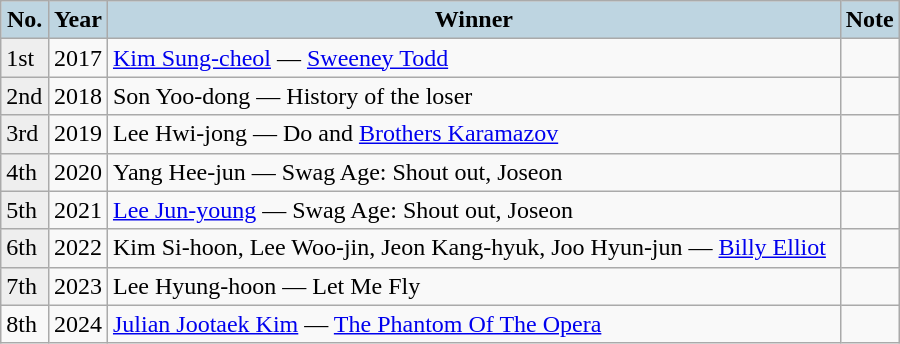<table class="wikitable" style="width:600px">
<tr>
<th style="background:#BED5E1;">No.</th>
<th style="background:#BED5E1;" width=30>Year</th>
<th style="background:#BED5E1;">Winner</th>
<th style="background:#BED5E1;" width=30>Note</th>
</tr>
<tr>
<td style="background:#eeeeee">1st</td>
<td>2017</td>
<td><a href='#'>Kim Sung-cheol</a> — <a href='#'>Sweeney Todd</a></td>
<td></td>
</tr>
<tr>
<td style="background:#eeeeee">2nd</td>
<td>2018</td>
<td>Son Yoo-dong — History of the loser</td>
<td></td>
</tr>
<tr>
<td style="background:#eeeeee">3rd</td>
<td>2019</td>
<td>Lee Hwi-jong — Do and <a href='#'>Brothers Karamazov</a></td>
<td></td>
</tr>
<tr>
<td style="background:#eeeeee">4th</td>
<td>2020</td>
<td>Yang Hee-jun — Swag Age: Shout out, Joseon</td>
<td></td>
</tr>
<tr>
<td style="background:#eeeeee">5th</td>
<td>2021</td>
<td><a href='#'>Lee Jun-young</a> — Swag Age: Shout out, Joseon</td>
<td></td>
</tr>
<tr>
<td style="background:#eeeeee">6th</td>
<td>2022</td>
<td>Kim Si-hoon, Lee Woo-jin, Jeon Kang-hyuk, Joo Hyun-jun — <a href='#'>Billy Elliot</a></td>
<td></td>
</tr>
<tr>
<td style="background:#eeeeee">7th</td>
<td>2023</td>
<td>Lee Hyung-hoon — Let Me Fly</td>
<td></td>
</tr>
<tr>
<td>8th</td>
<td>2024</td>
<td><a href='#'>Julian Jootaek Kim</a> — <a href='#'>The Phantom Of The Opera</a></td>
<td></td>
</tr>
</table>
